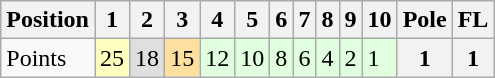<table class="wikitable">
<tr>
<th>Position</th>
<th>1</th>
<th>2</th>
<th>3</th>
<th>4</th>
<th>5</th>
<th>6</th>
<th>7</th>
<th>8</th>
<th>9</th>
<th>10</th>
<th>Pole</th>
<th>FL</th>
</tr>
<tr>
<td>Points</td>
<td style="background:#ffffbf;">25</td>
<td style="background:#dfdfdf;">18</td>
<td style="background:#ffdf9f;">15</td>
<td style="background:#dfffdf;">12</td>
<td style="background:#dfffdf;">10</td>
<td style="background:#dfffdf;">8</td>
<td style="background:#dfffdf;">6</td>
<td style="background:#dfffdf;">4</td>
<td style="background:#dfffdf;">2</td>
<td style="background:#dfffdf;">1</td>
<th>1</th>
<th>1</th>
</tr>
</table>
